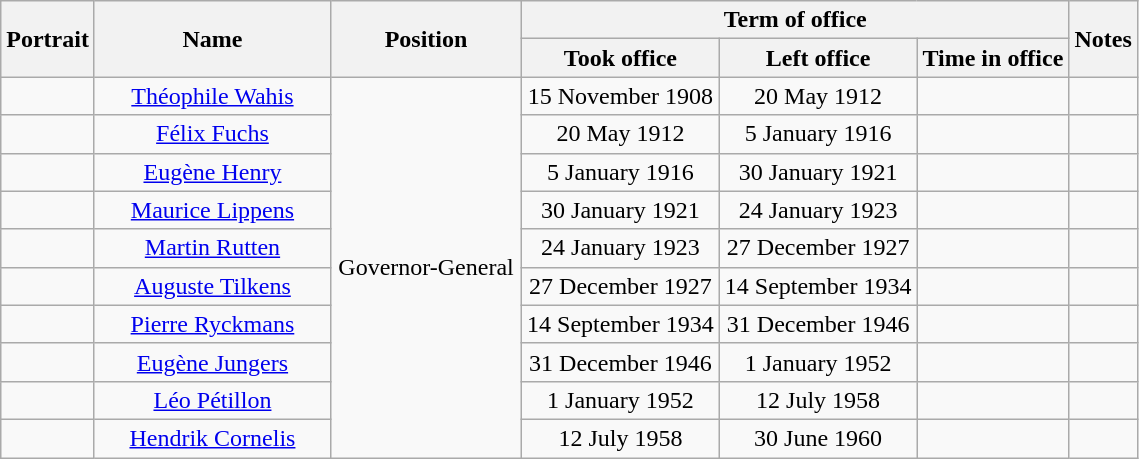<table class="wikitable" style="text-align:center">
<tr>
<th rowspan=2>Portrait</th>
<th width=150 rowspan=2>Name<br></th>
<th width=120 rowspan=2>Position</th>
<th colspan=3>Term of office</th>
<th rowspan=2>Notes</th>
</tr>
<tr>
<th>Took office</th>
<th>Left office</th>
<th>Time in office</th>
</tr>
<tr>
<td></td>
<td><a href='#'>Théophile Wahis</a><br></td>
<td rowspan=10>Governor-General</td>
<td>15 November 1908</td>
<td>20 May 1912</td>
<td></td>
<td></td>
</tr>
<tr>
<td></td>
<td><a href='#'>Félix Fuchs</a><br></td>
<td>20 May 1912</td>
<td>5 January 1916</td>
<td></td>
<td></td>
</tr>
<tr>
<td></td>
<td><a href='#'>Eugène Henry</a><br></td>
<td>5 January 1916</td>
<td>30 January 1921</td>
<td></td>
<td></td>
</tr>
<tr>
<td></td>
<td><a href='#'>Maurice Lippens</a><br></td>
<td>30 January 1921</td>
<td>24 January 1923</td>
<td></td>
<td></td>
</tr>
<tr>
<td></td>
<td><a href='#'>Martin Rutten</a><br></td>
<td>24 January 1923</td>
<td>27 December 1927</td>
<td></td>
<td></td>
</tr>
<tr>
<td></td>
<td><a href='#'>Auguste Tilkens</a><br></td>
<td>27 December 1927</td>
<td>14 September 1934</td>
<td></td>
<td></td>
</tr>
<tr>
<td></td>
<td><a href='#'>Pierre Ryckmans</a><br></td>
<td>14 September 1934</td>
<td>31 December 1946</td>
<td></td>
<td></td>
</tr>
<tr>
<td></td>
<td><a href='#'>Eugène Jungers</a><br></td>
<td>31 December 1946</td>
<td>1 January 1952</td>
<td></td>
<td></td>
</tr>
<tr>
<td></td>
<td><a href='#'>Léo Pétillon</a><br></td>
<td>1 January 1952</td>
<td>12 July 1958</td>
<td></td>
<td></td>
</tr>
<tr>
<td></td>
<td><a href='#'>Hendrik Cornelis</a><br></td>
<td>12 July 1958</td>
<td>30 June 1960</td>
<td></td>
<td></td>
</tr>
</table>
